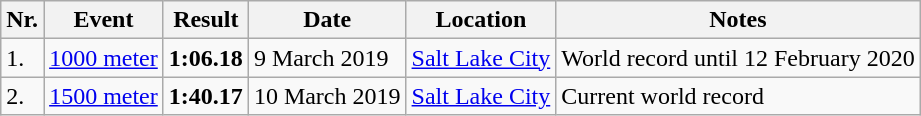<table class="wikitable vatop">
<tr>
<th>Nr.</th>
<th>Event</th>
<th>Result</th>
<th>Date</th>
<th>Location</th>
<th>Notes</th>
</tr>
<tr>
<td>1.</td>
<td><a href='#'>1000 meter</a></td>
<td align=right><strong>1:06.18</strong></td>
<td>9 March 2019</td>
<td><a href='#'>Salt Lake City</a></td>
<td>World record until 12 February 2020</td>
</tr>
<tr>
<td>2.</td>
<td><a href='#'>1500 meter</a></td>
<td align=right><strong>1:40.17</strong></td>
<td>10 March 2019</td>
<td><a href='#'>Salt Lake City</a></td>
<td>Current world record</td>
</tr>
</table>
